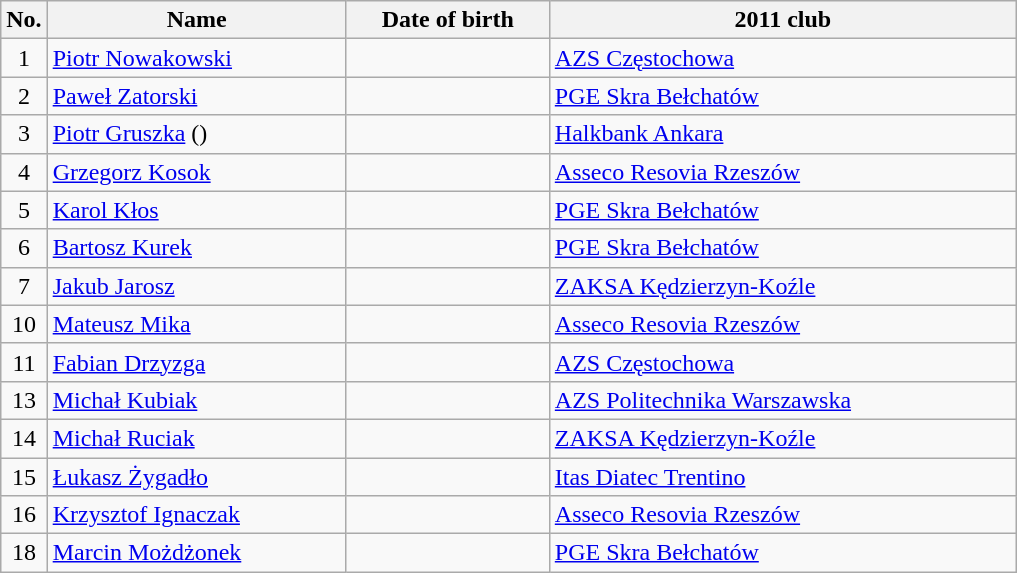<table class="wikitable sortable" style="font-size:100%; text-align:center;">
<tr>
<th>No.</th>
<th style="width:12em">Name</th>
<th style="width:8em">Date of birth</th>
<th style="width:19em">2011 club</th>
</tr>
<tr>
<td>1</td>
<td align=left><a href='#'>Piotr Nowakowski</a></td>
<td align=right></td>
<td align=left> <a href='#'>AZS Częstochowa</a></td>
</tr>
<tr>
<td>2</td>
<td align=left><a href='#'>Paweł Zatorski</a></td>
<td align=right></td>
<td align=left> <a href='#'>PGE Skra Bełchatów</a></td>
</tr>
<tr>
<td>3</td>
<td align=left><a href='#'>Piotr Gruszka</a> ()</td>
<td align=right></td>
<td align=left> <a href='#'>Halkbank Ankara</a></td>
</tr>
<tr>
<td>4</td>
<td align=left><a href='#'>Grzegorz Kosok</a></td>
<td align=right></td>
<td align=left> <a href='#'>Asseco Resovia Rzeszów</a></td>
</tr>
<tr>
<td>5</td>
<td align=left><a href='#'>Karol Kłos</a></td>
<td align=right></td>
<td align=left> <a href='#'>PGE Skra Bełchatów</a></td>
</tr>
<tr>
<td>6</td>
<td align=left><a href='#'>Bartosz Kurek</a></td>
<td align=right></td>
<td align=left> <a href='#'>PGE Skra Bełchatów</a></td>
</tr>
<tr>
<td>7</td>
<td align=left><a href='#'>Jakub Jarosz</a></td>
<td align=right></td>
<td align=left> <a href='#'>ZAKSA Kędzierzyn-Koźle</a></td>
</tr>
<tr>
<td>10</td>
<td align=left><a href='#'>Mateusz Mika</a></td>
<td align=right></td>
<td align=left> <a href='#'>Asseco Resovia Rzeszów</a></td>
</tr>
<tr>
<td>11</td>
<td align=left><a href='#'>Fabian Drzyzga</a></td>
<td align=right></td>
<td align=left> <a href='#'>AZS Częstochowa</a></td>
</tr>
<tr>
<td>13</td>
<td align=left><a href='#'>Michał Kubiak</a></td>
<td align=right></td>
<td align=left> <a href='#'>AZS Politechnika Warszawska</a></td>
</tr>
<tr>
<td>14</td>
<td align=left><a href='#'>Michał Ruciak</a></td>
<td align=right></td>
<td align=left> <a href='#'>ZAKSA Kędzierzyn-Koźle</a></td>
</tr>
<tr>
<td>15</td>
<td align=left><a href='#'>Łukasz Żygadło</a></td>
<td align=right></td>
<td align=left> <a href='#'>Itas Diatec Trentino</a></td>
</tr>
<tr>
<td>16</td>
<td align=left><a href='#'>Krzysztof Ignaczak</a></td>
<td align=right></td>
<td align=left> <a href='#'>Asseco Resovia Rzeszów</a></td>
</tr>
<tr>
<td>18</td>
<td align=left><a href='#'>Marcin Możdżonek</a></td>
<td align=right></td>
<td align=left> <a href='#'>PGE Skra Bełchatów</a></td>
</tr>
</table>
